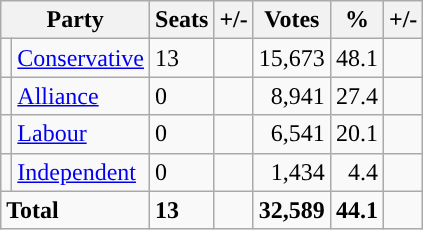<table class="wikitable sortable">
<tr>
<th colspan="2">Party</th>
<th>Seats</th>
<th>+/-</th>
<th>Votes</th>
<th>%</th>
<th>+/-</th>
</tr>
<tr>
<td style="background-color: "></td>
<td><a href='#'>Conservative</a></td>
<td>13</td>
<td></td>
<td style="text-align:right;">15,673</td>
<td style="text-align:right;">48.1</td>
<td style="text-align:right;"></td>
</tr>
<tr>
<td style="background-color: "></td>
<td><a href='#'>Alliance</a></td>
<td>0</td>
<td></td>
<td style="text-align:right;">8,941</td>
<td style="text-align:right;">27.4</td>
<td style="text-align:right;"></td>
</tr>
<tr>
<td style="background-color: "></td>
<td><a href='#'>Labour</a></td>
<td>0</td>
<td></td>
<td style="text-align:right;">6,541</td>
<td style="text-align:right;">20.1</td>
<td style="text-align:right;"></td>
</tr>
<tr>
<td style="background-color: "></td>
<td><a href='#'>Independent</a></td>
<td>0</td>
<td></td>
<td style="text-align:right;">1,434</td>
<td style="text-align:right;">4.4</td>
<td style="text-align:right;"></td>
</tr>
<tr>
<td colspan="2"><strong>Total</strong></td>
<td><strong>13</strong></td>
<td></td>
<td style="text-align:right;"><strong>32,589</strong></td>
<td style="text-align:right;"><strong>44.1</strong></td>
<td style="text-align:right;"></td>
</tr>
</table>
